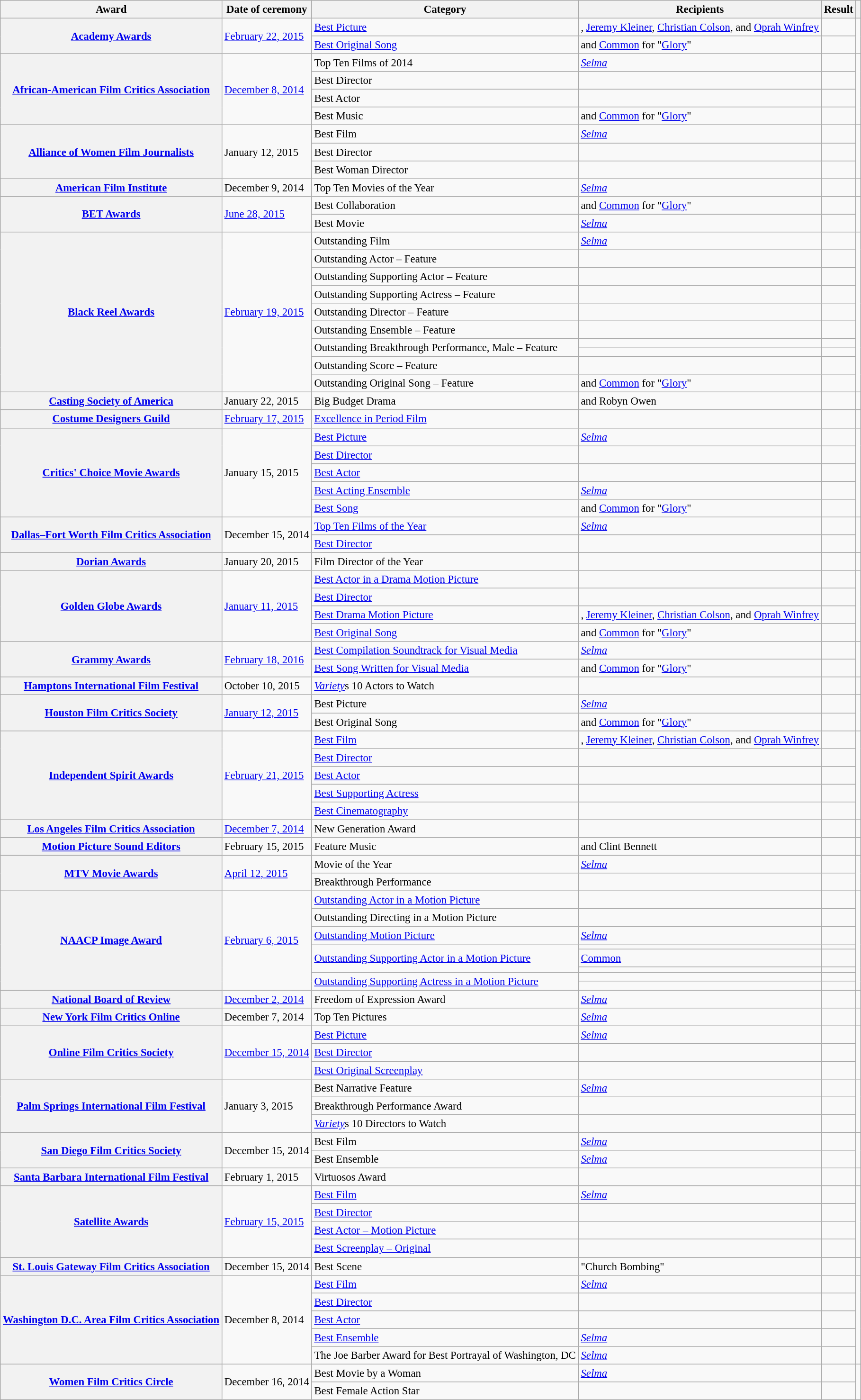<table class="wikitable plainrowheaders sortable" style="font-size: 95%;">
<tr>
<th scope="col">Award</th>
<th scope="col">Date of ceremony</th>
<th scope="col">Category</th>
<th scope="col">Recipients</th>
<th scope="col">Result</th>
<th scope="col" class="unsortable"></th>
</tr>
<tr>
<th scope="row"  rowspan="2"><a href='#'>Academy Awards</a></th>
<td rowspan="2"><a href='#'>February 22, 2015</a></td>
<td><a href='#'>Best Picture</a></td>
<td>, <a href='#'>Jeremy Kleiner</a>, <a href='#'>Christian Colson</a>, and <a href='#'>Oprah Winfrey</a></td>
<td></td>
<td style="text-align:center;" rowspan="2"></td>
</tr>
<tr>
<td><a href='#'>Best Original Song</a></td>
<td> and <a href='#'>Common</a> for "<a href='#'>Glory</a>"</td>
<td></td>
</tr>
<tr>
<th scope="row"  rowspan="4"><a href='#'>African-American Film Critics Association</a></th>
<td rowspan="4"><a href='#'>December 8, 2014</a></td>
<td>Top Ten Films of 2014</td>
<td><em><a href='#'>Selma</a></em></td>
<td></td>
<td style="text-align:center;" rowspan="4"></td>
</tr>
<tr>
<td>Best Director</td>
<td></td>
<td></td>
</tr>
<tr>
<td>Best Actor</td>
<td></td>
<td></td>
</tr>
<tr>
<td>Best Music</td>
<td> and <a href='#'>Common</a> for "<a href='#'>Glory</a>"</td>
<td></td>
</tr>
<tr>
<th scope="row" rowspan=3><a href='#'>Alliance of Women Film Journalists</a></th>
<td rowspan=3>January 12, 2015</td>
<td>Best Film</td>
<td><em><a href='#'>Selma</a></em></td>
<td></td>
<td style="text-align:center;" rowspan="3"></td>
</tr>
<tr>
<td>Best Director</td>
<td></td>
<td></td>
</tr>
<tr>
<td>Best Woman Director</td>
<td></td>
<td></td>
</tr>
<tr>
<th scope="row"><a href='#'>American Film Institute</a></th>
<td>December 9, 2014</td>
<td>Top Ten Movies of the Year</td>
<td><em><a href='#'>Selma</a></em></td>
<td></td>
<td style="text-align:center;"></td>
</tr>
<tr>
<th scope="row" rowspan=2><a href='#'>BET Awards</a></th>
<td rowspan=2><a href='#'>June 28, 2015</a></td>
<td>Best Collaboration</td>
<td> and <a href='#'>Common</a> for "<a href='#'>Glory</a>"</td>
<td></td>
<td style="text-align:center;" rowspan=2></td>
</tr>
<tr>
<td>Best Movie</td>
<td><em><a href='#'>Selma</a></em></td>
<td></td>
</tr>
<tr>
<th scope="row" rowspan=10><a href='#'>Black Reel Awards</a></th>
<td rowspan=10><a href='#'>February 19, 2015</a></td>
<td>Outstanding Film</td>
<td><em><a href='#'>Selma</a></em></td>
<td></td>
<td style="text-align:center;" rowspan=10></td>
</tr>
<tr>
<td>Outstanding Actor – Feature</td>
<td></td>
<td></td>
</tr>
<tr>
<td>Outstanding Supporting Actor – Feature</td>
<td></td>
<td></td>
</tr>
<tr>
<td>Outstanding Supporting Actress – Feature</td>
<td></td>
<td></td>
</tr>
<tr>
<td>Outstanding Director – Feature</td>
<td></td>
<td></td>
</tr>
<tr>
<td>Outstanding Ensemble – Feature</td>
<td></td>
<td></td>
</tr>
<tr>
<td rowspan=2>Outstanding Breakthrough Performance, Male – Feature</td>
<td></td>
<td></td>
</tr>
<tr>
<td></td>
<td></td>
</tr>
<tr>
<td>Outstanding Score – Feature</td>
<td></td>
<td></td>
</tr>
<tr>
<td>Outstanding Original Song – Feature</td>
<td> and <a href='#'>Common</a> for "<a href='#'>Glory</a>"</td>
<td></td>
</tr>
<tr>
<th scope="row"><a href='#'>Casting Society of America</a></th>
<td>January 22, 2015</td>
<td>Big Budget Drama</td>
<td> and Robyn Owen</td>
<td></td>
<td style="text-align:center;"></td>
</tr>
<tr>
<th scope="row"><a href='#'>Costume Designers Guild</a></th>
<td><a href='#'>February 17, 2015</a></td>
<td><a href='#'>Excellence in Period Film</a></td>
<td></td>
<td></td>
<td style="text-align:center;"></td>
</tr>
<tr>
<th scope="row"  rowspan="5"><a href='#'>Critics' Choice Movie Awards</a></th>
<td rowspan="5">January 15, 2015</td>
<td><a href='#'>Best Picture</a></td>
<td><em><a href='#'>Selma</a></em></td>
<td></td>
<td style="text-align:center;" rowspan="5"></td>
</tr>
<tr>
<td><a href='#'>Best Director</a></td>
<td></td>
<td></td>
</tr>
<tr>
<td><a href='#'>Best Actor</a></td>
<td></td>
<td></td>
</tr>
<tr>
<td><a href='#'>Best Acting Ensemble</a></td>
<td><em><a href='#'>Selma</a></em></td>
<td></td>
</tr>
<tr>
<td><a href='#'>Best Song</a></td>
<td> and <a href='#'>Common</a> for "<a href='#'>Glory</a>"</td>
<td></td>
</tr>
<tr>
<th scope=row rowspan="2"><a href='#'>Dallas–Fort Worth Film Critics Association</a></th>
<td rowspan=2>December 15, 2014</td>
<td><a href='#'>Top Ten Films of the Year</a></td>
<td><em><a href='#'>Selma</a></em></td>
<td></td>
<td style="text-align:center;" rowspan=2></td>
</tr>
<tr>
<td><a href='#'>Best Director</a></td>
<td></td>
<td></td>
</tr>
<tr>
<th scope="row"><a href='#'>Dorian Awards</a></th>
<td>January 20, 2015</td>
<td>Film Director of the Year</td>
<td></td>
<td></td>
<td style="text-align:center;"></td>
</tr>
<tr>
<th scope="row"  rowspan="4"><a href='#'>Golden Globe Awards</a></th>
<td rowspan="4"><a href='#'>January 11, 2015</a></td>
<td><a href='#'>Best Actor in a Drama Motion Picture</a></td>
<td></td>
<td></td>
<td style="text-align:center;" rowspan="4"></td>
</tr>
<tr>
<td><a href='#'>Best Director</a></td>
<td></td>
<td></td>
</tr>
<tr>
<td><a href='#'>Best Drama Motion Picture</a></td>
<td>, <a href='#'>Jeremy Kleiner</a>, <a href='#'>Christian Colson</a>, and <a href='#'>Oprah Winfrey</a></td>
<td></td>
</tr>
<tr>
<td><a href='#'>Best Original Song</a></td>
<td> and <a href='#'>Common</a> for "<a href='#'>Glory</a>"</td>
<td></td>
</tr>
<tr>
<th scope="row" rowspan=2><a href='#'>Grammy Awards</a></th>
<td rowspan=2><a href='#'>February 18, 2016</a></td>
<td><a href='#'>Best Compilation Soundtrack for Visual Media</a></td>
<td><em><a href='#'>Selma</a></em></td>
<td></td>
<td style="text-align:center;" rowspan=2></td>
</tr>
<tr>
<td><a href='#'>Best Song Written for Visual Media</a></td>
<td> and <a href='#'>Common</a> for "<a href='#'>Glory</a>"</td>
<td></td>
</tr>
<tr>
<th scope=row><a href='#'>Hamptons International Film Festival</a></th>
<td>October 10, 2015</td>
<td><em><a href='#'>Variety</a></em>s 10 Actors to Watch</td>
<td></td>
<td></td>
<td style="text-align:center;"></td>
</tr>
<tr>
<th scope="row"  rowspan="2"><a href='#'>Houston Film Critics Society</a></th>
<td rowspan="2"><a href='#'>January 12, 2015</a></td>
<td>Best Picture</td>
<td><em><a href='#'>Selma</a></em></td>
<td></td>
<td style="text-align:center;" rowspan="2"></td>
</tr>
<tr>
<td>Best Original Song</td>
<td> and <a href='#'>Common</a> for "<a href='#'>Glory</a>"</td>
<td></td>
</tr>
<tr>
<th scope="row"  rowspan="5"><a href='#'>Independent Spirit Awards</a></th>
<td rowspan="5"><a href='#'>February 21, 2015</a></td>
<td><a href='#'>Best Film</a></td>
<td>, <a href='#'>Jeremy Kleiner</a>, <a href='#'>Christian Colson</a>, and <a href='#'>Oprah Winfrey</a></td>
<td></td>
<td style="text-align:center;" rowspan="5"></td>
</tr>
<tr>
<td><a href='#'>Best Director</a></td>
<td></td>
<td></td>
</tr>
<tr>
<td><a href='#'>Best Actor</a></td>
<td></td>
<td></td>
</tr>
<tr>
<td><a href='#'>Best Supporting Actress</a></td>
<td></td>
<td></td>
</tr>
<tr>
<td><a href='#'>Best Cinematography</a></td>
<td></td>
<td></td>
</tr>
<tr>
<th scope=row><a href='#'>Los Angeles Film Critics Association</a></th>
<td><a href='#'>December 7, 2014</a></td>
<td>New Generation Award</td>
<td></td>
<td></td>
<td style="text-align:center;"></td>
</tr>
<tr>
<th scope="row"><a href='#'>Motion Picture Sound Editors</a></th>
<td>February 15, 2015</td>
<td>Feature Music</td>
<td> and Clint Bennett</td>
<td></td>
<td style="text-align:center;"></td>
</tr>
<tr>
<th scope="row" rowspan="2"><a href='#'>MTV Movie Awards</a></th>
<td rowspan="2"><a href='#'>April 12, 2015</a></td>
<td>Movie of the Year</td>
<td><em><a href='#'>Selma</a></em></td>
<td></td>
<td style="text-align:center;" rowspan="2"></td>
</tr>
<tr>
<td>Breakthrough Performance</td>
<td></td>
<td></td>
</tr>
<tr>
<th scope="row"  rowspan="8"><a href='#'>NAACP Image Award</a></th>
<td rowspan="8"><a href='#'>February 6, 2015</a></td>
<td><a href='#'>Outstanding Actor in a Motion Picture</a></td>
<td></td>
<td></td>
<td style="text-align:center;" rowspan="8"></td>
</tr>
<tr>
<td>Outstanding Directing in a Motion Picture</td>
<td></td>
<td></td>
</tr>
<tr>
<td><a href='#'>Outstanding Motion Picture</a></td>
<td><em><a href='#'>Selma</a></em></td>
<td></td>
</tr>
<tr>
<td rowspan="3"><a href='#'>Outstanding Supporting Actor in a Motion Picture</a></td>
<td></td>
<td></td>
</tr>
<tr>
<td><a href='#'>Common</a></td>
<td></td>
</tr>
<tr>
<td></td>
<td></td>
</tr>
<tr>
<td rowspan="2"><a href='#'>Outstanding Supporting Actress in a Motion Picture</a></td>
<td></td>
<td></td>
</tr>
<tr>
<td></td>
<td></td>
</tr>
<tr>
<th scope="row"><a href='#'>National Board of Review</a></th>
<td><a href='#'>December 2, 2014</a></td>
<td>Freedom of Expression Award</td>
<td><em><a href='#'>Selma</a></em></td>
<td></td>
<td style="text-align:center;"></td>
</tr>
<tr>
<th scope=row><a href='#'>New York Film Critics Online</a></th>
<td>December 7, 2014</td>
<td>Top Ten Pictures</td>
<td><em><a href='#'>Selma</a></em></td>
<td></td>
<td style="text-align:center;"></td>
</tr>
<tr>
<th scope=row rowspan="3"><a href='#'>Online Film Critics Society</a></th>
<td rowspan=3><a href='#'>December 15, 2014</a></td>
<td><a href='#'>Best Picture</a></td>
<td><em><a href='#'>Selma</a></em></td>
<td></td>
<td style="text-align:center;" rowspan=3></td>
</tr>
<tr>
<td><a href='#'>Best Director</a></td>
<td></td>
<td></td>
</tr>
<tr>
<td><a href='#'>Best Original Screenplay</a></td>
<td></td>
<td></td>
</tr>
<tr>
<th scope=row rowspan="3"><a href='#'>Palm Springs International Film Festival</a></th>
<td rowspan="3">January 3, 2015</td>
<td>Best Narrative Feature</td>
<td><em><a href='#'>Selma</a></em></td>
<td></td>
<td style="text-align:center;" rowspan="3"></td>
</tr>
<tr>
<td>Breakthrough Performance Award</td>
<td></td>
<td></td>
</tr>
<tr>
<td><em><a href='#'>Variety</a></em>s 10 Directors to Watch</td>
<td></td>
<td></td>
</tr>
<tr>
<th scope="row"  rowspan="2"><a href='#'>San Diego Film Critics Society</a></th>
<td rowspan="2">December 15, 2014</td>
<td>Best Film</td>
<td><em><a href='#'>Selma</a></em></td>
<td></td>
<td style="text-align:center;" rowspan="2"></td>
</tr>
<tr>
<td>Best Ensemble</td>
<td><em><a href='#'>Selma</a></em></td>
<td></td>
</tr>
<tr>
<th scope=row><a href='#'>Santa Barbara International Film Festival</a></th>
<td>February 1, 2015</td>
<td>Virtuosos Award</td>
<td></td>
<td></td>
<td style="text-align:center;"></td>
</tr>
<tr>
<th scope="row"  rowspan="4"><a href='#'>Satellite Awards</a></th>
<td rowspan="4"><a href='#'>February 15, 2015</a></td>
<td><a href='#'>Best Film</a></td>
<td><em><a href='#'>Selma</a></em></td>
<td></td>
<td style="text-align:center;" rowspan="4"></td>
</tr>
<tr>
<td><a href='#'>Best Director</a></td>
<td></td>
<td></td>
</tr>
<tr>
<td><a href='#'>Best Actor – Motion Picture</a></td>
<td></td>
<td></td>
</tr>
<tr>
<td><a href='#'>Best Screenplay – Original</a></td>
<td></td>
<td></td>
</tr>
<tr>
<th scope=row><a href='#'>St. Louis Gateway Film Critics Association</a></th>
<td>December 15, 2014</td>
<td>Best Scene</td>
<td>"Church Bombing"</td>
<td></td>
<td style="text-align:center;"></td>
</tr>
<tr>
<th scope="row"  rowspan="5"><a href='#'>Washington D.C. Area Film Critics Association</a></th>
<td rowspan="5">December 8, 2014</td>
<td><a href='#'>Best Film</a></td>
<td><em><a href='#'>Selma</a></em></td>
<td></td>
<td style="text-align:center;" rowspan="5"></td>
</tr>
<tr>
<td><a href='#'>Best Director</a></td>
<td></td>
<td></td>
</tr>
<tr>
<td><a href='#'>Best Actor</a></td>
<td></td>
<td></td>
</tr>
<tr>
<td><a href='#'>Best Ensemble</a></td>
<td><em><a href='#'>Selma</a></em></td>
<td></td>
</tr>
<tr>
<td>The Joe Barber Award for Best Portrayal of Washington, DC</td>
<td><em><a href='#'>Selma</a></em></td>
<td></td>
</tr>
<tr>
<th scope="row"  rowspan="2"><a href='#'>Women Film Critics Circle</a></th>
<td rowspan="2">December 16, 2014</td>
<td>Best Movie by a Woman</td>
<td><em><a href='#'>Selma</a></em></td>
<td></td>
<td style="text-align:center;" rowspan="2"></td>
</tr>
<tr>
<td>Best Female Action Star</td>
<td></td>
<td></td>
</tr>
</table>
